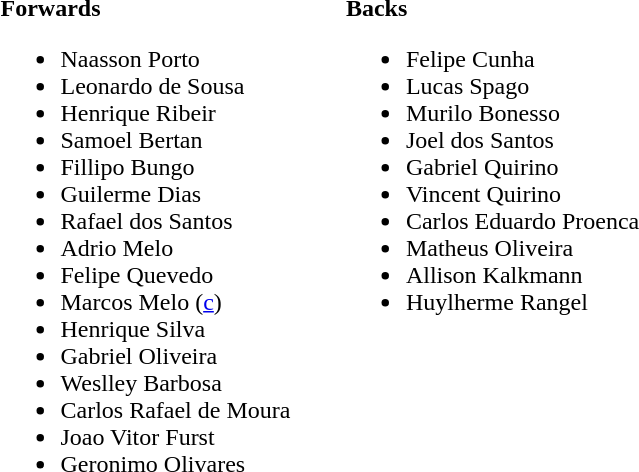<table class="toccolours" style="border-collapse: collapse;">
<tr>
<td valign="top"><br><strong>Forwards</strong><ul><li>Naasson Porto</li><li>Leonardo de Sousa</li><li>Henrique Ribeir</li><li>Samoel Bertan</li><li>Fillipo Bungo</li><li>Guilerme Dias</li><li>Rafael dos Santos</li><li>Adrio Melo</li><li>Felipe Quevedo</li><li>Marcos Melo (<a href='#'>c</a>)</li><li>Henrique Silva</li><li>Gabriel Oliveira</li><li>Weslley Barbosa</li><li>Carlos Rafael de Moura</li><li>Joao Vitor Furst</li><li>Geronimo Olivares</li></ul></td>
<td width="33"> </td>
<td valign="top"><br><strong>Backs</strong><ul><li>Felipe Cunha</li><li>Lucas Spago</li><li>Murilo Bonesso</li><li>Joel dos Santos</li><li>Gabriel Quirino</li><li>Vincent Quirino</li><li>Carlos Eduardo Proenca</li><li>Matheus Oliveira</li><li>Allison Kalkmann</li><li>Huylherme Rangel</li></ul></td>
</tr>
</table>
